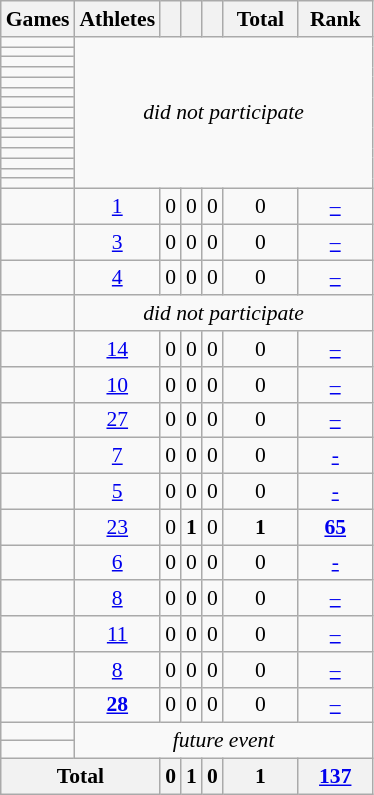<table class="wikitable" style="text-align:center; font-size:90%;">
<tr>
<th>Games</th>
<th>Athletes</th>
<th width:3em; font-weight:bold;"></th>
<th width:3em; font-weight:bold;"></th>
<th width:3em; font-weight:bold;"></th>
<th style="width:3em; font-weight:bold;">Total</th>
<th style="width:3em; font-weight:bold;">Rank</th>
</tr>
<tr>
<td align=left> </td>
<td rowspan="15"; colspan=6><em>did not participate</em></td>
</tr>
<tr>
<td align=left> </td>
</tr>
<tr>
<td align=left> </td>
</tr>
<tr>
<td align=left> </td>
</tr>
<tr>
<td align=left> </td>
</tr>
<tr>
<td align=left> </td>
</tr>
<tr>
<td align=left> </td>
</tr>
<tr>
<td align=left> </td>
</tr>
<tr>
<td align=left> </td>
</tr>
<tr>
<td align=left> </td>
</tr>
<tr>
<td align=left> </td>
</tr>
<tr>
<td align=left> </td>
</tr>
<tr>
<td align=left> </td>
</tr>
<tr>
<td align=left> </td>
</tr>
<tr>
<td align=left> </td>
</tr>
<tr>
<td align=left> </td>
<td><a href='#'>1</a></td>
<td>0</td>
<td>0</td>
<td>0</td>
<td>0</td>
<td><a href='#'>–</a></td>
</tr>
<tr>
<td align=left> </td>
<td><a href='#'>3</a></td>
<td>0</td>
<td>0</td>
<td>0</td>
<td>0</td>
<td><a href='#'>–</a></td>
</tr>
<tr>
<td align=left> </td>
<td><a href='#'>4</a></td>
<td>0</td>
<td>0</td>
<td>0</td>
<td>0</td>
<td><a href='#'>–</a></td>
</tr>
<tr>
<td align=left> </td>
<td colspan=6; rowspan=1><em>did not participate</em></td>
</tr>
<tr>
<td align=left> </td>
<td><a href='#'>14</a></td>
<td>0</td>
<td>0</td>
<td>0</td>
<td>0</td>
<td><a href='#'>–</a></td>
</tr>
<tr>
<td align=left> </td>
<td><a href='#'>10</a></td>
<td>0</td>
<td>0</td>
<td>0</td>
<td>0</td>
<td><a href='#'>–</a></td>
</tr>
<tr>
<td align=left> </td>
<td><a href='#'>27</a></td>
<td>0</td>
<td>0</td>
<td>0</td>
<td>0</td>
<td><a href='#'>–</a></td>
</tr>
<tr>
<td align=left> </td>
<td><a href='#'>7</a></td>
<td>0</td>
<td>0</td>
<td>0</td>
<td>0</td>
<td><a href='#'>-</a></td>
</tr>
<tr>
<td align=left> </td>
<td><a href='#'>5</a></td>
<td>0</td>
<td>0</td>
<td>0</td>
<td>0</td>
<td><a href='#'>-</a></td>
</tr>
<tr>
<td align=left> </td>
<td><a href='#'>23</a></td>
<td>0</td>
<td><strong>1</strong></td>
<td>0</td>
<td><strong>1</strong></td>
<td><a href='#'><strong>65</strong></a></td>
</tr>
<tr>
<td align=left> </td>
<td><a href='#'>6</a></td>
<td>0</td>
<td>0</td>
<td>0</td>
<td>0</td>
<td><a href='#'>-</a></td>
</tr>
<tr>
<td align=left> </td>
<td><a href='#'>8</a></td>
<td>0</td>
<td>0</td>
<td>0</td>
<td>0</td>
<td><a href='#'>–</a></td>
</tr>
<tr>
<td align=left> </td>
<td><a href='#'>11</a></td>
<td>0</td>
<td>0</td>
<td>0</td>
<td>0</td>
<td><a href='#'>–</a></td>
</tr>
<tr>
<td align=left> </td>
<td><a href='#'>8</a></td>
<td>0</td>
<td>0</td>
<td>0</td>
<td>0</td>
<td><a href='#'>–</a></td>
</tr>
<tr>
<td align=left> </td>
<td><a href='#'><strong>28</strong></a></td>
<td>0</td>
<td>0</td>
<td>0</td>
<td>0</td>
<td><a href='#'>–</a></td>
</tr>
<tr>
<td align=left> </td>
<td colspan=6; rowspan=2><em>future event</em></td>
</tr>
<tr>
<td align=left> </td>
</tr>
<tr>
<th colspan=2>Total</th>
<th>0</th>
<th>1</th>
<th>0</th>
<th>1</th>
<th><a href='#'>137</a></th>
</tr>
</table>
